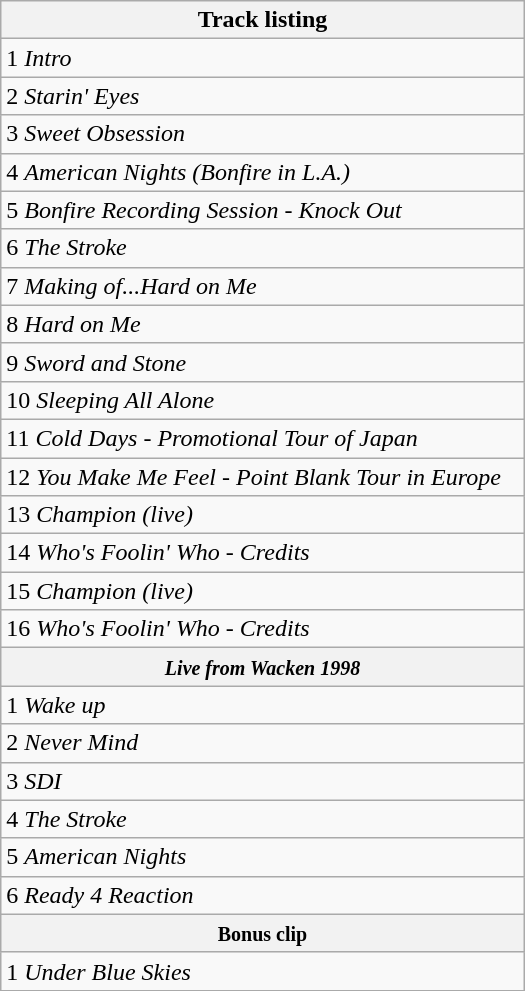<table class="wikitable collapsible" style="width:350px;">
<tr>
<th>Track listing</th>
</tr>
<tr>
<td>1 <em>Intro</em></td>
</tr>
<tr>
<td>2 <em>Starin' Eyes</em></td>
</tr>
<tr>
<td>3 <em>Sweet Obsession</em></td>
</tr>
<tr>
<td>4 <em>American Nights (Bonfire in L.A.)</em></td>
</tr>
<tr>
<td>5 <em>Bonfire Recording Session - Knock Out</em></td>
</tr>
<tr>
<td>6 <em>The Stroke</em></td>
</tr>
<tr>
<td>7 <em>Making of...Hard on Me</em></td>
</tr>
<tr>
<td>8 <em>Hard on Me</em></td>
</tr>
<tr>
<td>9 <em>Sword and Stone</em></td>
</tr>
<tr>
<td>10 <em>Sleeping All Alone</em></td>
</tr>
<tr>
<td>11 <em>Cold Days - Promotional Tour of Japan</em></td>
</tr>
<tr>
<td>12 <em>You Make Me Feel - Point Blank Tour in Europe</em></td>
</tr>
<tr>
<td>13 <em>Champion (live)</em></td>
</tr>
<tr>
<td>14 <em>Who's Foolin' Who - Credits</em></td>
</tr>
<tr>
<td>15 <em>Champion (live)</em></td>
</tr>
<tr>
<td>16 <em>Who's Foolin' Who - Credits</em></td>
</tr>
<tr>
<th><small><em>Live from Wacken 1998</em></small></th>
</tr>
<tr>
<td>1 <em>Wake up</em></td>
</tr>
<tr>
<td>2 <em>Never Mind</em></td>
</tr>
<tr>
<td>3 <em>SDI</em></td>
</tr>
<tr>
<td>4 <em>The Stroke</em></td>
</tr>
<tr>
<td>5 <em>American Nights</em></td>
</tr>
<tr>
<td>6 <em>Ready 4 Reaction</em></td>
</tr>
<tr>
<th><small>Bonus clip</small></th>
</tr>
<tr>
<td>1 <em>Under Blue Skies</em></td>
</tr>
<tr>
</tr>
</table>
